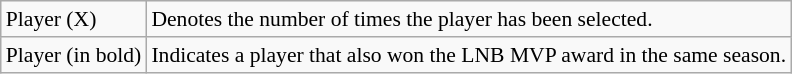<table class="wikitable" style="font-size:90%;">
<tr>
<td>Player (X)</td>
<td>Denotes the number of times the player has been selected.</td>
</tr>
<tr>
<td>Player (in bold)</td>
<td>Indicates a player that also won the LNB MVP award in the same season.</td>
</tr>
</table>
